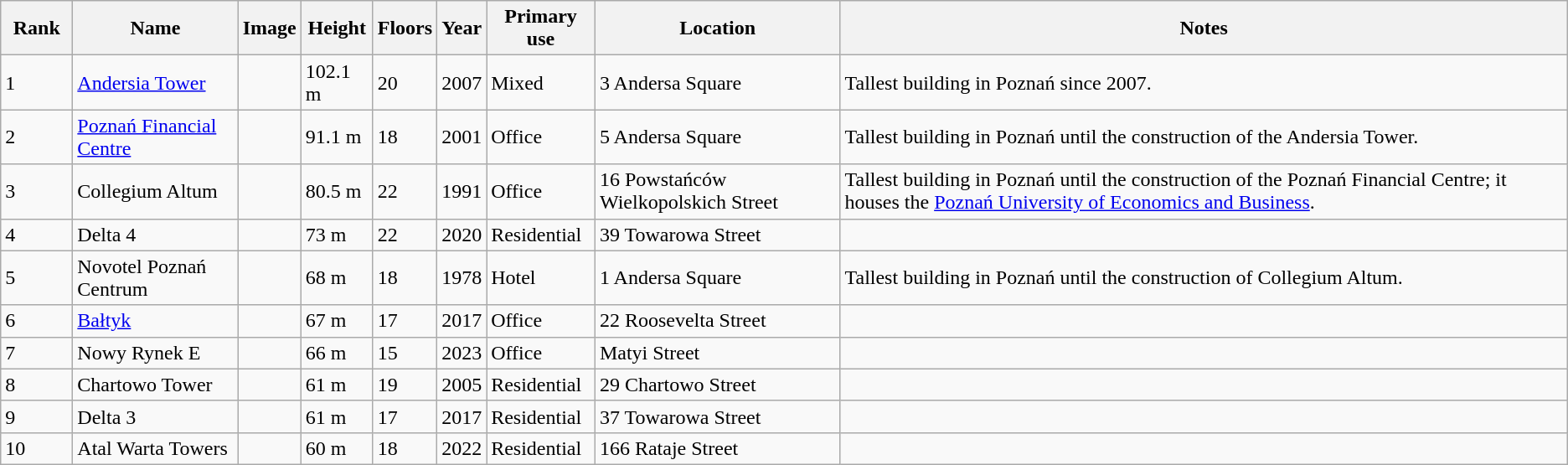<table class="wikitable sortable">
<tr>
<th style="width:50px;">Rank</th>
<th>Name</th>
<th>Image</th>
<th>Height</th>
<th>Floors</th>
<th>Year</th>
<th>Primary use</th>
<th>Location</th>
<th class="unsortable">Notes</th>
</tr>
<tr>
<td>1</td>
<td><a href='#'>Andersia Tower</a></td>
<td></td>
<td>102.1 m</td>
<td>20</td>
<td>2007</td>
<td>Mixed</td>
<td>3 Andersa Square</td>
<td>Tallest building in Poznań since 2007.</td>
</tr>
<tr>
<td>2</td>
<td><a href='#'>Poznań Financial Centre</a></td>
<td></td>
<td>91.1 m</td>
<td>18</td>
<td>2001</td>
<td>Office</td>
<td>5 Andersa Square</td>
<td>Tallest building in Poznań until the construction of the Andersia Tower.</td>
</tr>
<tr>
<td>3</td>
<td>Collegium Altum</td>
<td></td>
<td>80.5 m</td>
<td>22</td>
<td>1991</td>
<td>Office</td>
<td>16 Powstańców Wielkopolskich Street</td>
<td>Tallest building in Poznań until the construction of the Poznań Financial Centre; it houses the <a href='#'>Poznań University of Economics and Business</a>.</td>
</tr>
<tr>
<td>4</td>
<td>Delta 4</td>
<td></td>
<td>73 m</td>
<td>22</td>
<td>2020</td>
<td>Residential</td>
<td>39 Towarowa Street</td>
<td></td>
</tr>
<tr>
<td>5</td>
<td>Novotel Poznań Centrum</td>
<td></td>
<td>68 m</td>
<td>18</td>
<td>1978</td>
<td>Hotel</td>
<td>1 Andersa Square</td>
<td>Tallest building in Poznań until the construction of Collegium Altum.</td>
</tr>
<tr>
<td>6</td>
<td><a href='#'>Bałtyk</a></td>
<td></td>
<td>67 m</td>
<td>17</td>
<td>2017</td>
<td>Office</td>
<td>22 Roosevelta Street</td>
<td></td>
</tr>
<tr>
<td>7</td>
<td>Nowy Rynek E</td>
<td></td>
<td>66 m</td>
<td>15</td>
<td>2023</td>
<td>Office</td>
<td>Matyi Street</td>
</tr>
<tr>
<td>8</td>
<td>Chartowo Tower</td>
<td></td>
<td>61 m</td>
<td>19</td>
<td>2005</td>
<td>Residential</td>
<td>29 Chartowo Street</td>
<td></td>
</tr>
<tr>
<td>9</td>
<td>Delta 3</td>
<td></td>
<td>61 m</td>
<td>17</td>
<td>2017</td>
<td>Residential</td>
<td>37 Towarowa Street</td>
<td></td>
</tr>
<tr>
<td>10</td>
<td>Atal Warta Towers</td>
<td></td>
<td>60 m</td>
<td>18</td>
<td>2022</td>
<td>Residential</td>
<td>166 Rataje Street</td>
<td></td>
</tr>
</table>
